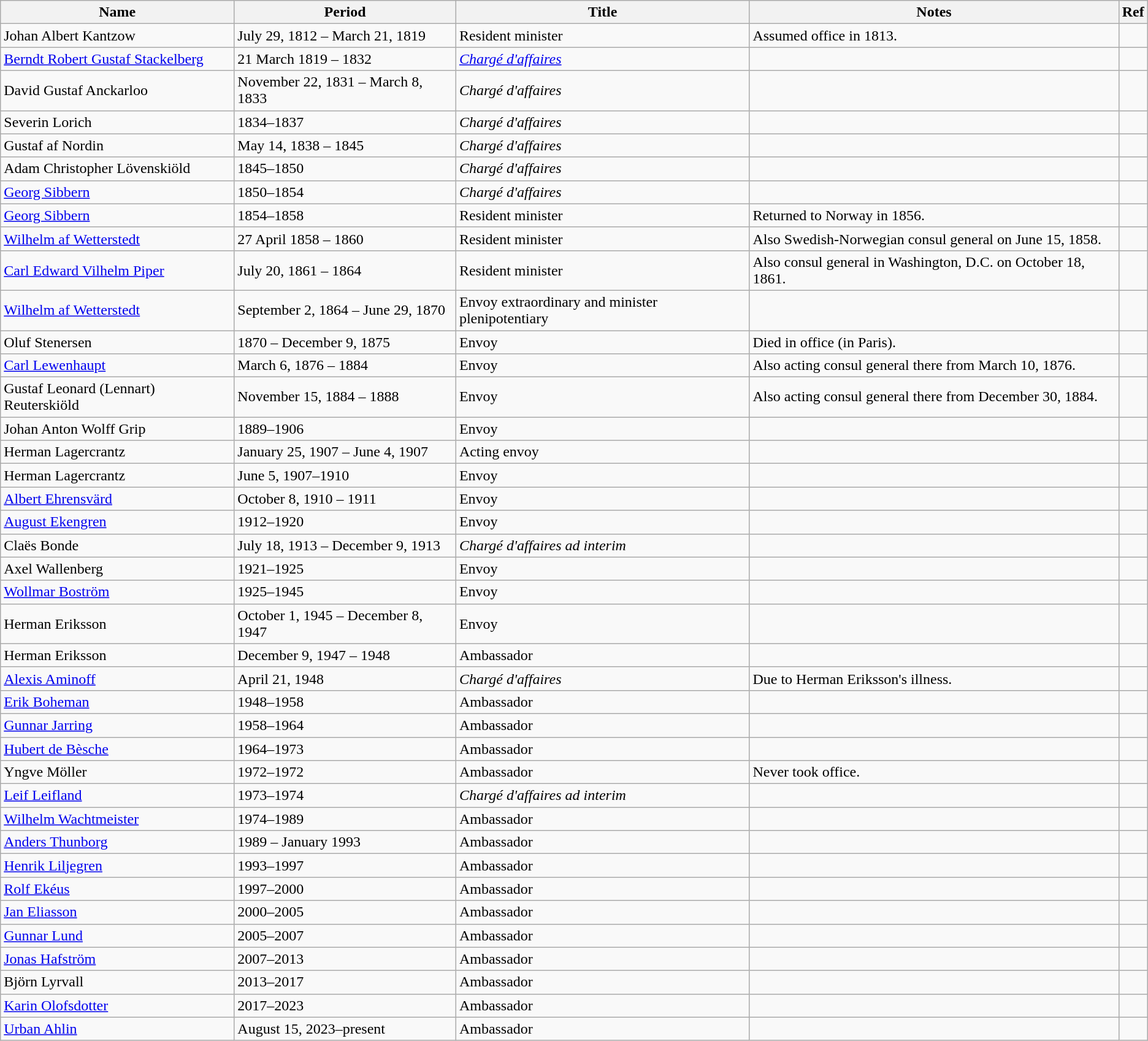<table class="wikitable">
<tr>
<th>Name</th>
<th>Period</th>
<th>Title</th>
<th>Notes</th>
<th>Ref</th>
</tr>
<tr>
<td>Johan Albert Kantzow</td>
<td>July 29, 1812 – March 21, 1819</td>
<td>Resident minister</td>
<td>Assumed office in 1813.</td>
<td></td>
</tr>
<tr>
<td><a href='#'>Berndt Robert Gustaf Stackelberg</a></td>
<td>21 March 1819 – 1832</td>
<td><em><a href='#'>Chargé d'affaires</a></em></td>
<td></td>
<td></td>
</tr>
<tr>
<td>David Gustaf Anckarloo</td>
<td>November 22, 1831 – March 8, 1833</td>
<td><em>Chargé d'affaires</em></td>
<td></td>
<td></td>
</tr>
<tr>
<td>Severin Lorich</td>
<td>1834–1837</td>
<td><em>Chargé d'affaires</em></td>
<td></td>
<td></td>
</tr>
<tr>
<td>Gustaf af Nordin</td>
<td>May 14, 1838 – 1845</td>
<td><em>Chargé d'affaires</em></td>
<td></td>
<td></td>
</tr>
<tr>
<td>Adam Christopher Lövenskiöld</td>
<td>1845–1850</td>
<td><em>Chargé d'affaires</em></td>
<td></td>
<td></td>
</tr>
<tr>
<td><a href='#'>Georg Sibbern</a></td>
<td>1850–1854</td>
<td><em>Chargé d'affaires</em></td>
<td></td>
<td></td>
</tr>
<tr>
<td><a href='#'>Georg Sibbern</a></td>
<td>1854–1858</td>
<td>Resident minister</td>
<td>Returned to Norway in 1856.</td>
<td></td>
</tr>
<tr>
<td><a href='#'>Wilhelm af Wetterstedt</a></td>
<td>27 April 1858 – 1860</td>
<td>Resident minister</td>
<td>Also Swedish-Norwegian consul general on June 15, 1858.</td>
<td></td>
</tr>
<tr>
<td><a href='#'>Carl Edward Vilhelm Piper</a></td>
<td>July 20, 1861 – 1864</td>
<td>Resident minister</td>
<td>Also consul general in Washington, D.C. on October 18, 1861.</td>
<td></td>
</tr>
<tr>
<td><a href='#'>Wilhelm af Wetterstedt</a></td>
<td>September 2, 1864 – June 29, 1870</td>
<td>Envoy extraordinary and minister plenipotentiary</td>
<td></td>
<td></td>
</tr>
<tr>
<td>Oluf Stenersen</td>
<td>1870 – December 9, 1875</td>
<td>Envoy</td>
<td>Died in office (in Paris).</td>
<td></td>
</tr>
<tr>
<td><a href='#'>Carl Lewenhaupt</a></td>
<td>March 6, 1876 – 1884</td>
<td>Envoy</td>
<td>Also acting consul general there from March 10, 1876.</td>
<td></td>
</tr>
<tr>
<td>Gustaf Leonard (Lennart) Reuterskiöld</td>
<td>November 15, 1884 – 1888</td>
<td>Envoy</td>
<td>Also acting consul general there from December 30, 1884.</td>
<td></td>
</tr>
<tr>
<td>Johan Anton Wolff Grip</td>
<td>1889–1906</td>
<td>Envoy</td>
<td></td>
<td></td>
</tr>
<tr>
<td>Herman Lagercrantz</td>
<td>January 25, 1907 – June 4, 1907</td>
<td>Acting envoy</td>
<td></td>
<td></td>
</tr>
<tr>
<td>Herman Lagercrantz</td>
<td>June 5, 1907–1910</td>
<td>Envoy</td>
<td></td>
<td></td>
</tr>
<tr>
<td><a href='#'>Albert Ehrensvärd</a></td>
<td>October 8, 1910 – 1911</td>
<td>Envoy</td>
<td></td>
<td></td>
</tr>
<tr>
<td><a href='#'>August Ekengren</a></td>
<td>1912–1920</td>
<td>Envoy</td>
<td></td>
<td></td>
</tr>
<tr>
<td>Claës Bonde</td>
<td>July 18, 1913 – December 9, 1913</td>
<td><em>Chargé d'affaires ad interim</em></td>
<td></td>
<td></td>
</tr>
<tr>
<td>Axel Wallenberg</td>
<td>1921–1925</td>
<td>Envoy</td>
<td></td>
<td></td>
</tr>
<tr>
<td><a href='#'>Wollmar Boström</a></td>
<td>1925–1945</td>
<td>Envoy</td>
<td></td>
<td></td>
</tr>
<tr>
<td>Herman Eriksson</td>
<td>October 1, 1945 – December 8, 1947</td>
<td>Envoy</td>
<td></td>
<td></td>
</tr>
<tr>
<td>Herman Eriksson</td>
<td>December 9, 1947 – 1948</td>
<td>Ambassador</td>
<td></td>
<td></td>
</tr>
<tr>
<td><a href='#'>Alexis Aminoff</a></td>
<td>April 21, 1948</td>
<td><em>Chargé d'affaires</em></td>
<td>Due to Herman Eriksson's illness.</td>
<td></td>
</tr>
<tr>
<td><a href='#'>Erik Boheman</a></td>
<td>1948–1958</td>
<td>Ambassador</td>
<td></td>
<td></td>
</tr>
<tr>
<td><a href='#'>Gunnar Jarring</a></td>
<td>1958–1964</td>
<td>Ambassador</td>
<td></td>
<td></td>
</tr>
<tr>
<td><a href='#'>Hubert de Bèsche</a></td>
<td>1964–1973</td>
<td>Ambassador</td>
<td></td>
<td></td>
</tr>
<tr>
<td>Yngve Möller</td>
<td>1972–1972</td>
<td>Ambassador</td>
<td>Never took office.</td>
<td></td>
</tr>
<tr>
<td><a href='#'>Leif Leifland</a></td>
<td>1973–1974</td>
<td><em>Chargé d'affaires ad interim</em></td>
<td></td>
<td></td>
</tr>
<tr>
<td><a href='#'>Wilhelm Wachtmeister</a></td>
<td>1974–1989</td>
<td>Ambassador</td>
<td></td>
<td></td>
</tr>
<tr>
<td><a href='#'>Anders Thunborg</a></td>
<td>1989 – January 1993</td>
<td>Ambassador</td>
<td></td>
<td></td>
</tr>
<tr>
<td><a href='#'>Henrik Liljegren</a></td>
<td>1993–1997</td>
<td>Ambassador</td>
<td></td>
<td></td>
</tr>
<tr>
<td><a href='#'>Rolf Ekéus</a></td>
<td>1997–2000</td>
<td>Ambassador</td>
<td></td>
<td></td>
</tr>
<tr>
<td><a href='#'>Jan Eliasson</a></td>
<td>2000–2005</td>
<td>Ambassador</td>
<td></td>
<td></td>
</tr>
<tr>
<td><a href='#'>Gunnar Lund</a></td>
<td>2005–2007</td>
<td>Ambassador</td>
<td></td>
<td></td>
</tr>
<tr>
<td><a href='#'>Jonas Hafström</a></td>
<td>2007–2013</td>
<td>Ambassador</td>
<td></td>
<td></td>
</tr>
<tr>
<td>Björn Lyrvall</td>
<td>2013–2017</td>
<td>Ambassador</td>
<td></td>
<td></td>
</tr>
<tr>
<td><a href='#'>Karin Olofsdotter</a></td>
<td>2017–2023</td>
<td>Ambassador</td>
<td></td>
<td></td>
</tr>
<tr>
<td><a href='#'>Urban Ahlin</a></td>
<td>August 15, 2023–present</td>
<td>Ambassador</td>
<td></td>
<td></td>
</tr>
</table>
